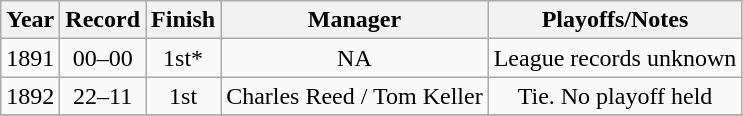<table class="wikitable" style="text-align:center">
<tr>
<th>Year</th>
<th>Record</th>
<th>Finish</th>
<th>Manager</th>
<th>Playoffs/Notes</th>
</tr>
<tr>
<td>1891</td>
<td>00–00</td>
<td>1st*</td>
<td>NA</td>
<td>League records unknown</td>
</tr>
<tr>
<td>1892</td>
<td>22–11</td>
<td>1st</td>
<td>Charles Reed / Tom Keller</td>
<td>Tie. No playoff held</td>
</tr>
<tr>
</tr>
</table>
